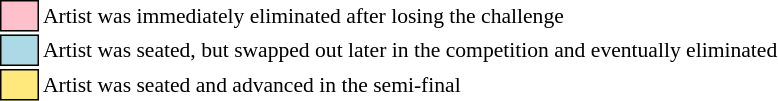<table class="toccolours" style="font-size: 90%; white-space: nowrap;">
<tr>
<td style="background:pink; border:1px solid black;">      </td>
<td>Artist was immediately eliminated after losing the challenge</td>
</tr>
<tr>
<td style="background:lightblue; border:1px solid black;">      </td>
<td>Artist was seated, but swapped out later in the competition and eventually eliminated</td>
</tr>
<tr>
<td style="background-color:#FFE87C; border: 1px solid black">      </td>
<td>Artist was seated and advanced in the semi-final</td>
</tr>
<tr>
</tr>
</table>
